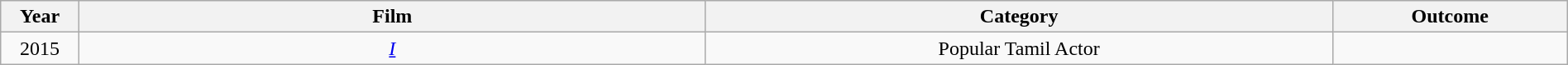<table class="wikitable" style="width:100%;">
<tr>
<th width=5%>Year</th>
<th style="width:40%;">Film</th>
<th style="width:40%;">Category</th>
<th style="width:15%;">Outcome</th>
</tr>
<tr>
<td style="text-align:center;">2015</td>
<td style="text-align:center;"><em><a href='#'>I</a></em></td>
<td style="text-align:center;">Popular Tamil Actor</td>
<td></td>
</tr>
</table>
